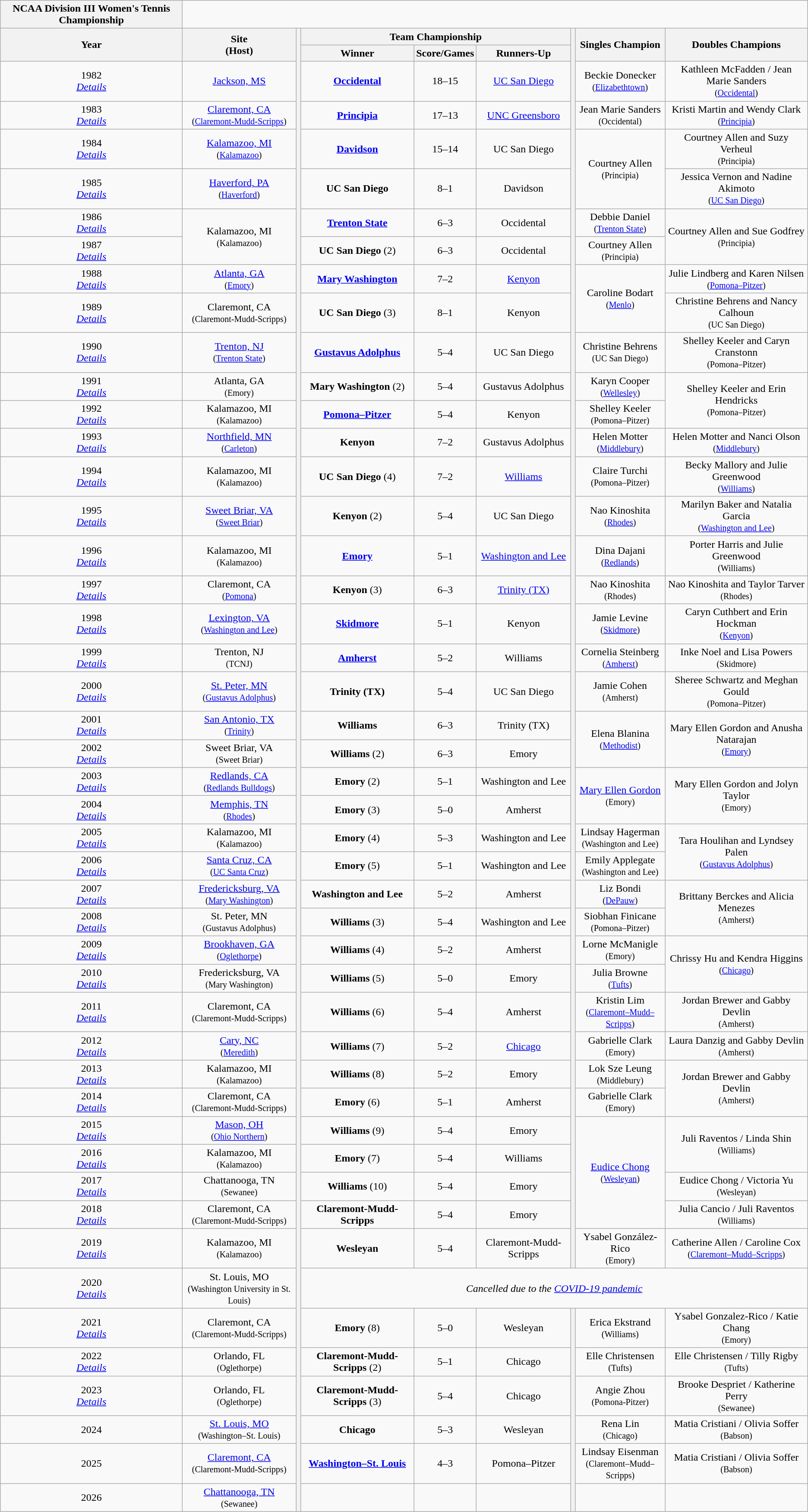<table class="wikitable" style="text-align:center">
<tr>
<th style=>NCAA Division III Women's Tennis Championship</th>
</tr>
<tr>
<th rowspan="2">Year</th>
<th rowspan="2">Site<br>(Host)</th>
<th rowspan="47"></th>
<th colspan=3>Team Championship</th>
<th rowspan="40"></th>
<th rowspan=2>Singles Champion</th>
<th rowspan=2>Doubles Champions</th>
</tr>
<tr>
<th>Winner</th>
<th>Score/Games</th>
<th>Runners-Up</th>
</tr>
<tr>
<td>1982 <br> <em><a href='#'>Details</a></em></td>
<td><a href='#'>Jackson, MS</a></td>
<td><strong><a href='#'>Occidental</a></strong></td>
<td>18–15</td>
<td><a href='#'>UC San Diego</a></td>
<td>Beckie Donecker<br><small>(<a href='#'>Elizabethtown</a>)</small></td>
<td>Kathleen McFadden / Jean Marie Sanders<br><small>(<a href='#'>Occidental</a>)</small></td>
</tr>
<tr>
<td>1983 <br> <em><a href='#'>Details</a></em></td>
<td><a href='#'>Claremont, CA</a><br><small>(<a href='#'>Claremont-Mudd-Scripps</a>)</small></td>
<td><strong><a href='#'>Principia</a></strong></td>
<td>17–13</td>
<td><a href='#'>UNC Greensboro</a></td>
<td>Jean Marie Sanders<br><small>(Occidental)</small></td>
<td>Kristi Martin and Wendy Clark<br><small>(<a href='#'>Principia</a>)</small></td>
</tr>
<tr>
<td>1984 <br> <em><a href='#'>Details</a></em></td>
<td><a href='#'>Kalamazoo, MI</a><br><small>(<a href='#'>Kalamazoo</a>)</small></td>
<td><strong><a href='#'>Davidson</a></strong></td>
<td>15–14</td>
<td>UC San Diego</td>
<td rowspan="2">Courtney Allen<br><small>(Principia)</small></td>
<td>Courtney Allen and Suzy Verheul<br><small>(Principia)</small></td>
</tr>
<tr>
<td>1985 <br> <em><a href='#'>Details</a></em></td>
<td><a href='#'>Haverford, PA</a><br><small>(<a href='#'>Haverford</a>)</small></td>
<td><strong>UC San Diego</strong></td>
<td>8–1</td>
<td>Davidson</td>
<td>Jessica Vernon and Nadine Akimoto<br><small>(<a href='#'>UC San Diego</a>)</small></td>
</tr>
<tr>
<td>1986 <br> <em><a href='#'>Details</a></em></td>
<td rowspan="2">Kalamazoo, MI<br><small>(Kalamazoo)</small></td>
<td><strong><a href='#'>Trenton State</a></strong></td>
<td>6–3</td>
<td>Occidental</td>
<td>Debbie Daniel<br><small>(<a href='#'>Trenton State</a>)</small></td>
<td rowspan="2">Courtney Allen and Sue Godfrey<br><small>(Principia)</small></td>
</tr>
<tr>
<td>1987 <br> <em><a href='#'>Details</a></em></td>
<td><strong>UC San Diego</strong> (2)</td>
<td>6–3</td>
<td>Occidental</td>
<td>Courtney Allen<br><small>(Principia)</small></td>
</tr>
<tr>
<td>1988 <br> <em><a href='#'>Details</a></em></td>
<td><a href='#'>Atlanta, GA</a><br><small>(<a href='#'>Emory</a>)</small></td>
<td><strong><a href='#'>Mary Washington</a></strong></td>
<td>7–2</td>
<td><a href='#'>Kenyon</a></td>
<td rowspan="2">Caroline Bodart<br><small>(<a href='#'>Menlo</a>)</small></td>
<td>Julie Lindberg and Karen Nilsen<br><small>(<a href='#'>Pomona–Pitzer</a>)</small></td>
</tr>
<tr>
<td>1989 <br> <em><a href='#'>Details</a></em></td>
<td>Claremont, CA<br><small>(Claremont-Mudd-Scripps)</small></td>
<td><strong>UC San Diego</strong> (3)</td>
<td>8–1</td>
<td>Kenyon</td>
<td>Christine Behrens and Nancy Calhoun<br><small>(UC San Diego)</small></td>
</tr>
<tr>
<td>1990 <br> <em><a href='#'>Details</a></em></td>
<td><a href='#'>Trenton, NJ</a><br><small>(<a href='#'>Trenton State</a>)</small></td>
<td><strong><a href='#'>Gustavus Adolphus</a></strong></td>
<td>5–4</td>
<td>UC San Diego</td>
<td>Christine Behrens<br><small>(UC San Diego)</small></td>
<td>Shelley Keeler and Caryn Cranstonn<br><small>(Pomona–Pitzer)</small></td>
</tr>
<tr>
<td>1991 <br> <em><a href='#'>Details</a></em></td>
<td>Atlanta, GA<br><small>(Emory)</small></td>
<td><strong>Mary Washington</strong> (2)</td>
<td>5–4</td>
<td>Gustavus Adolphus</td>
<td>Karyn Cooper<br><small>(<a href='#'>Wellesley</a>)</small></td>
<td rowspan="2">Shelley Keeler and Erin Hendricks<br><small>(Pomona–Pitzer)</small></td>
</tr>
<tr>
<td>1992 <br> <em><a href='#'>Details</a></em></td>
<td>Kalamazoo, MI<br><small>(Kalamazoo)</small></td>
<td><strong><a href='#'>Pomona–Pitzer</a></strong></td>
<td>5–4</td>
<td>Kenyon</td>
<td>Shelley Keeler<br><small>(Pomona–Pitzer)</small></td>
</tr>
<tr>
<td>1993 <br> <em><a href='#'>Details</a></em></td>
<td><a href='#'>Northfield, MN</a><br><small>(<a href='#'>Carleton</a>)</small></td>
<td><strong>Kenyon</strong></td>
<td>7–2</td>
<td>Gustavus Adolphus</td>
<td>Helen Motter<br><small>(<a href='#'>Middlebury</a>)</small></td>
<td>Helen Motter and Nanci Olson<br><small>(<a href='#'>Middlebury</a>)</small></td>
</tr>
<tr>
<td>1994 <br> <em><a href='#'>Details</a></em></td>
<td>Kalamazoo, MI<br><small>(Kalamazoo)</small></td>
<td><strong>UC San Diego</strong> (4)</td>
<td>7–2</td>
<td><a href='#'>Williams</a></td>
<td>Claire Turchi<br><small>(Pomona–Pitzer)</small></td>
<td>Becky Mallory and Julie Greenwood<br><small>(<a href='#'>Williams</a>)</small></td>
</tr>
<tr>
<td>1995 <br> <em><a href='#'>Details</a></em></td>
<td><a href='#'>Sweet Briar, VA</a><br><small>(<a href='#'>Sweet Briar</a>)</small></td>
<td><strong>Kenyon</strong> (2)</td>
<td>5–4</td>
<td>UC San Diego</td>
<td>Nao Kinoshita<br><small>(<a href='#'>Rhodes</a>)</small></td>
<td>Marilyn Baker and Natalia Garcia<br><small>(<a href='#'>Washington and Lee</a>)</small></td>
</tr>
<tr>
<td>1996 <br> <em><a href='#'>Details</a></em></td>
<td>Kalamazoo, MI<br><small>(Kalamazoo)</small></td>
<td><strong><a href='#'>Emory</a></strong></td>
<td>5–1</td>
<td><a href='#'>Washington and Lee</a></td>
<td>Dina Dajani<br><small>(<a href='#'>Redlands</a>)</small></td>
<td>Porter Harris and Julie Greenwood<br><small>(Williams)</small></td>
</tr>
<tr>
<td>1997 <br> <em><a href='#'>Details</a></em></td>
<td>Claremont, CA<br><small>(<a href='#'>Pomona</a>)</small></td>
<td><strong>Kenyon</strong> (3)</td>
<td>6–3</td>
<td><a href='#'>Trinity (TX)</a></td>
<td>Nao Kinoshita<br><small>(Rhodes)</small></td>
<td>Nao Kinoshita and Taylor Tarver<br><small>(Rhodes)</small></td>
</tr>
<tr>
<td>1998 <br> <em><a href='#'>Details</a></em></td>
<td><a href='#'>Lexington, VA</a><br><small>(<a href='#'>Washington and Lee</a>)</small></td>
<td><strong><a href='#'>Skidmore</a></strong></td>
<td>5–1</td>
<td>Kenyon</td>
<td>Jamie Levine<br><small>(<a href='#'>Skidmore</a>)</small></td>
<td>Caryn Cuthbert and Erin Hockman<br><small>(<a href='#'>Kenyon</a>)</small></td>
</tr>
<tr>
<td>1999 <br> <em><a href='#'>Details</a></em></td>
<td>Trenton, NJ<br><small>(TCNJ)</small></td>
<td><strong><a href='#'>Amherst</a></strong></td>
<td>5–2</td>
<td>Williams</td>
<td>Cornelia Steinberg<br><small>(<a href='#'>Amherst</a>)</small></td>
<td>Inke Noel and Lisa Powers<br><small>(Skidmore)</small></td>
</tr>
<tr>
<td>2000 <br> <em><a href='#'>Details</a></em></td>
<td><a href='#'>St. Peter, MN</a><br><small>(<a href='#'>Gustavus Adolphus</a>)</small></td>
<td><strong>Trinity (TX)</strong></td>
<td>5–4</td>
<td>UC San Diego</td>
<td>Jamie Cohen<br><small>(Amherst)</small></td>
<td>Sheree Schwartz and Meghan Gould<br><small>(Pomona–Pitzer)</small></td>
</tr>
<tr>
<td>2001 <br> <em><a href='#'>Details</a></em></td>
<td><a href='#'>San Antonio, TX</a><br><small>(<a href='#'>Trinity</a>)</small></td>
<td><strong>Williams</strong></td>
<td>6–3</td>
<td>Trinity (TX)</td>
<td rowspan="2">Elena Blanina<br><small>(<a href='#'>Methodist</a>)</small></td>
<td rowspan="2">Mary Ellen Gordon and Anusha Natarajan<br><small>(<a href='#'>Emory</a>)</small></td>
</tr>
<tr>
<td>2002 <br> <em><a href='#'>Details</a></em></td>
<td>Sweet Briar, VA<br><small>(Sweet Briar)</small></td>
<td><strong>Williams</strong> (2)</td>
<td>6–3</td>
<td>Emory</td>
</tr>
<tr>
<td>2003 <br> <em><a href='#'>Details</a></em></td>
<td><a href='#'>Redlands, CA</a><br><small>(<a href='#'>Redlands Bulldogs</a>)</small></td>
<td><strong>Emory</strong> (2)</td>
<td>5–1</td>
<td>Washington and Lee</td>
<td rowspan="2"><a href='#'>Mary Ellen Gordon</a><br><small>(Emory)</small></td>
<td rowspan="2">Mary Ellen Gordon and Jolyn Taylor<br><small>(Emory)</small></td>
</tr>
<tr>
<td>2004 <br> <em><a href='#'>Details</a></em></td>
<td><a href='#'>Memphis, TN</a><br><small>(<a href='#'>Rhodes</a>)</small></td>
<td><strong>Emory</strong> (3)</td>
<td>5–0</td>
<td>Amherst</td>
</tr>
<tr>
<td>2005 <br> <em><a href='#'>Details</a></em></td>
<td>Kalamazoo, MI<br><small>(Kalamazoo)</small></td>
<td><strong>Emory</strong> (4)</td>
<td>5–3</td>
<td>Washington and Lee</td>
<td>Lindsay Hagerman<br><small>(Washington and Lee)</small></td>
<td rowspan="2">Tara Houlihan and Lyndsey Palen<br><small>(<a href='#'>Gustavus Adolphus</a>)</small></td>
</tr>
<tr>
<td>2006 <br> <em><a href='#'>Details</a></em></td>
<td><a href='#'>Santa Cruz, CA</a><br><small>(<a href='#'>UC Santa Cruz</a>)</small></td>
<td><strong>Emory</strong> (5)</td>
<td>5–1</td>
<td>Washington and Lee</td>
<td>Emily Applegate<br><small>(Washington and Lee)</small></td>
</tr>
<tr>
<td>2007 <br> <em><a href='#'>Details</a></em></td>
<td><a href='#'>Fredericksburg, VA</a><br><small>(<a href='#'>Mary Washington</a>)</small></td>
<td><strong>Washington and Lee</strong></td>
<td>5–2</td>
<td>Amherst</td>
<td>Liz Bondi<br><small>(<a href='#'>DePauw</a>)</small></td>
<td rowspan="2">Brittany Berckes and Alicia Menezes<br><small>(Amherst)</small></td>
</tr>
<tr>
<td>2008 <br> <em><a href='#'>Details</a></em></td>
<td>St. Peter, MN<br><small>(Gustavus Adolphus)</small></td>
<td><strong>Williams</strong> (3)</td>
<td>5–4</td>
<td>Washington and Lee</td>
<td>Siobhan Finicane<br><small>(Pomona–Pitzer)</small></td>
</tr>
<tr>
<td>2009 <br> <em><a href='#'>Details</a></em></td>
<td><a href='#'>Brookhaven, GA</a><br><small>(<a href='#'>Oglethorpe</a>)</small></td>
<td><strong>Williams</strong> (4)</td>
<td>5–2</td>
<td>Amherst</td>
<td>Lorne McManigle<br><small>(Emory)</small></td>
<td rowspan="2">Chrissy Hu and Kendra Higgins<br><small>(<a href='#'>Chicago</a>)</small></td>
</tr>
<tr>
<td>2010 <br> <em><a href='#'>Details</a></em></td>
<td>Fredericksburg, VA<br><small>(Mary Washington)</small></td>
<td><strong>Williams</strong> (5)</td>
<td>5–0</td>
<td>Emory</td>
<td>Julia Browne<br><small>(<a href='#'>Tufts</a>)</small></td>
</tr>
<tr>
<td>2011 <br> <em><a href='#'>Details</a></em></td>
<td>Claremont, CA<br><small>(Claremont-Mudd-Scripps)</small></td>
<td><strong>Williams</strong> (6)</td>
<td>5–4</td>
<td>Amherst</td>
<td>Kristin Lim<br><small>(<a href='#'>Claremont–Mudd–Scripps</a>)</small></td>
<td>Jordan Brewer and Gabby Devlin<br><small>(Amherst)</small></td>
</tr>
<tr>
<td>2012 <br> <em><a href='#'>Details</a></em></td>
<td><a href='#'>Cary, NC</a><br><small>(<a href='#'>Meredith</a>)</small></td>
<td><strong>Williams</strong> (7)</td>
<td>5–2</td>
<td><a href='#'>Chicago</a></td>
<td>Gabrielle Clark<br><small>(Emory)</small></td>
<td>Laura Danzig and Gabby Devlin<br><small>(Amherst)</small></td>
</tr>
<tr>
<td>2013 <br> <em><a href='#'>Details</a></em></td>
<td>Kalamazoo, MI<br><small>(Kalamazoo)</small></td>
<td><strong>Williams</strong> (8)</td>
<td>5–2</td>
<td>Emory</td>
<td>Lok Sze Leung<br><small>(Middlebury)</small></td>
<td rowspan="2">Jordan Brewer and Gabby Devlin<br><small>(Amherst)</small></td>
</tr>
<tr>
<td>2014 <br> <em><a href='#'>Details</a></em></td>
<td>Claremont, CA<br><small>(Claremont-Mudd-Scripps)</small></td>
<td><strong>Emory</strong> (6)</td>
<td>5–1</td>
<td>Amherst</td>
<td>Gabrielle Clark<br><small>(Emory)</small></td>
</tr>
<tr>
<td>2015 <br> <em><a href='#'>Details</a></em></td>
<td><a href='#'>Mason, OH</a><br><small>(<a href='#'>Ohio Northern</a>)</small></td>
<td><strong>Williams</strong> (9)</td>
<td>5–4</td>
<td>Emory</td>
<td rowspan="4"><a href='#'>Eudice Chong</a><br><small>(<a href='#'>Wesleyan</a>)</small></td>
<td rowspan="2">Juli Raventos / Linda Shin<br><small>(Williams)</small></td>
</tr>
<tr>
<td>2016 <br> <em><a href='#'>Details</a></em></td>
<td>Kalamazoo, MI<br><small>(Kalamazoo)</small></td>
<td><strong>Emory</strong> (7)</td>
<td>5–4</td>
<td>Williams</td>
</tr>
<tr>
<td>2017 <br> <em><a href='#'>Details</a></em></td>
<td>Chattanooga, TN<br><small>(Sewanee)</small></td>
<td><strong>Williams</strong> (10)</td>
<td>5–4</td>
<td>Emory</td>
<td>Eudice Chong / Victoria Yu<br><small>(Wesleyan)</small></td>
</tr>
<tr>
<td>2018 <br> <em><a href='#'>Details</a></em></td>
<td>Claremont, CA<br><small>(Claremont-Mudd-Scripps)</small></td>
<td><strong>Claremont-Mudd-Scripps</strong></td>
<td>5–4</td>
<td>Emory</td>
<td>Julia Cancio / Juli Raventos<br><small>(Williams)</small></td>
</tr>
<tr>
<td>2019 <br> <em><a href='#'>Details</a></em></td>
<td>Kalamazoo, MI<br><small>(Kalamazoo)</small></td>
<td><strong>Wesleyan</strong></td>
<td>5–4</td>
<td>Claremont-Mudd-Scripps</td>
<td>Ysabel González-Rico<br><small>(Emory)</small></td>
<td>Catherine Allen / Caroline Cox<br><small>(<a href='#'>Claremont–Mudd–Scripps</a>)</small></td>
</tr>
<tr>
<td>2020 <br> <em><a href='#'>Details</a></em></td>
<td>St. Louis, MO<br><small>(Washington University in St. Louis)</small></td>
<td colspan=6 align=center><em>Cancelled due to the <a href='#'>COVID-19 pandemic</a></em></td>
</tr>
<tr>
<td>2021 <br> <em><a href='#'>Details</a></em></td>
<td>Claremont, CA<br><small>(Claremont-Mudd-Scripps)</small></td>
<td><strong>Emory</strong> (8)</td>
<td>5–0</td>
<td>Wesleyan</td>
<th rowspan="6"></th>
<td>Erica Ekstrand<br><small>(Williams)</small></td>
<td>Ysabel Gonzalez-Rico / Katie Chang<br><small>(Emory)</small></td>
</tr>
<tr>
<td>2022 <br> <em><a href='#'>Details</a></em></td>
<td>Orlando, FL<br><small>(Oglethorpe)</small></td>
<td><strong>Claremont-Mudd-Scripps</strong> (2)</td>
<td>5–1</td>
<td>Chicago</td>
<td>Elle Christensen<br><small>(Tufts)</small></td>
<td>Elle Christensen / Tilly Rigby<br><small>(Tufts)</small></td>
</tr>
<tr>
<td>2023 <br> <em><a href='#'>Details</a></em></td>
<td>Orlando, FL<br><small>(Oglethorpe)</small></td>
<td><strong>Claremont-Mudd-Scripps</strong> (3)</td>
<td>5–4</td>
<td>Chicago</td>
<td>Angie Zhou<br><small>(Pomona-Pitzer)</small></td>
<td>Brooke Despriet / Katherine Perry<br><small>(Sewanee)</small></td>
</tr>
<tr>
<td>2024</td>
<td><a href='#'>St. Louis, MO</a><br><small>(Washington–St. Louis)</small></td>
<td><strong>Chicago</strong></td>
<td>5–3</td>
<td>Wesleyan</td>
<td>Rena Lin<br><small>(Chicago)</small></td>
<td>Matia Cristiani / Olivia Soffer<br><small>(Babson)</small></td>
</tr>
<tr>
<td>2025</td>
<td><a href='#'>Claremont, CA</a><br><small>(Claremont-Mudd-Scripps)</small></td>
<td><strong><a href='#'>Washington–St. Louis</a></strong></td>
<td>4–3</td>
<td>Pomona–Pitzer</td>
<td>Lindsay Eisenman<br><small>(Claremont–Mudd–Scripps)</small></td>
<td>Matia Cristiani / Olivia Soffer<br><small>(Babson)</small></td>
</tr>
<tr>
<td>2026</td>
<td><a href='#'>Chattanooga, TN</a><br><small>(Sewanee)</small></td>
<td></td>
<td></td>
<td></td>
<td></td>
<td></td>
</tr>
</table>
